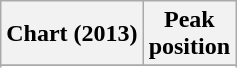<table class="wikitable sortable plainrowheaders" style="text-align:left;">
<tr>
<th scope="col">Chart (2013)</th>
<th scope="col">Peak<br>position</th>
</tr>
<tr>
</tr>
<tr>
</tr>
</table>
